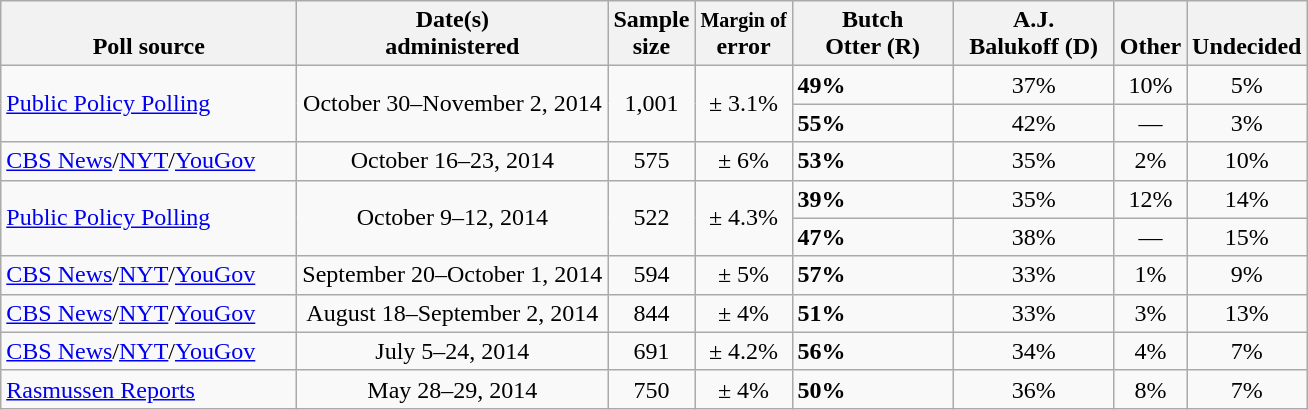<table class="wikitable">
<tr valign= bottom>
<th style="width:190px;">Poll source</th>
<th style="width:200px;">Date(s)<br>administered</th>
<th class=small>Sample<br>size</th>
<th class=small><small>Margin of</small><br>error</th>
<th style="width:100px;">Butch<br>Otter (R)</th>
<th style="width:100px;">A.J.<br>Balukoff (D)</th>
<th style="width:40px;">Other</th>
<th style="width:40px;">Undecided</th>
</tr>
<tr>
<td rowspan=2><a href='#'>Public Policy Polling</a></td>
<td align=center rowspan=2>October 30–November 2, 2014</td>
<td align=center rowspan=2>1,001</td>
<td align=center rowspan=2>± 3.1%</td>
<td><strong>49%</strong></td>
<td align=center>37%</td>
<td align=center>10%</td>
<td align=center>5%</td>
</tr>
<tr>
<td><strong>55%</strong></td>
<td align=center>42%</td>
<td align=center>—</td>
<td align=center>3%</td>
</tr>
<tr>
<td><a href='#'>CBS News</a>/<a href='#'>NYT</a>/<a href='#'>YouGov</a></td>
<td align=center>October 16–23, 2014</td>
<td align=center>575</td>
<td align=center>± 6%</td>
<td><strong>53%</strong></td>
<td align=center>35%</td>
<td align=center>2%</td>
<td align=center>10%</td>
</tr>
<tr>
<td rowspan=2><a href='#'>Public Policy Polling</a></td>
<td align=center rowspan=2>October 9–12, 2014</td>
<td align=center rowspan=2>522</td>
<td align=center rowspan=2>± 4.3%</td>
<td><strong>39%</strong></td>
<td align=center>35%</td>
<td align=center>12%</td>
<td align=center>14%</td>
</tr>
<tr>
<td><strong>47%</strong></td>
<td align=center>38%</td>
<td align=center>—</td>
<td align=center>15%</td>
</tr>
<tr>
<td><a href='#'>CBS News</a>/<a href='#'>NYT</a>/<a href='#'>YouGov</a></td>
<td align=center>September 20–October 1, 2014</td>
<td align=center>594</td>
<td align=center>± 5%</td>
<td><strong>57%</strong></td>
<td align=center>33%</td>
<td align=center>1%</td>
<td align=center>9%</td>
</tr>
<tr>
<td><a href='#'>CBS News</a>/<a href='#'>NYT</a>/<a href='#'>YouGov</a></td>
<td align=center>August 18–September 2, 2014</td>
<td align=center>844</td>
<td align=center>± 4%</td>
<td><strong>51%</strong></td>
<td align=center>33%</td>
<td align=center>3%</td>
<td align=center>13%</td>
</tr>
<tr>
<td><a href='#'>CBS News</a>/<a href='#'>NYT</a>/<a href='#'>YouGov</a></td>
<td align=center>July 5–24, 2014</td>
<td align=center>691</td>
<td align=center>± 4.2%</td>
<td><strong>56%</strong></td>
<td align=center>34%</td>
<td align=center>4%</td>
<td align=center>7%</td>
</tr>
<tr>
<td><a href='#'>Rasmussen Reports</a></td>
<td align=center>May 28–29, 2014</td>
<td align=center>750</td>
<td align=center>± 4%</td>
<td><strong>50%</strong></td>
<td align=center>36%</td>
<td align=center>8%</td>
<td align=center>7%</td>
</tr>
</table>
